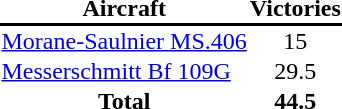<table cellpadding="1" cellspacing="0">
<tr>
<th>Aircraft</th>
<th>Victories</th>
</tr>
<tr>
<th bgcolor="#000000" colspan="2"></th>
</tr>
<tr>
<td><a href='#'>Morane-Saulnier MS.406</a></td>
<td align="center">15</td>
</tr>
<tr>
<td><a href='#'>Messerschmitt Bf 109G</a></td>
<td align="center">29.5</td>
</tr>
<tr>
<th>Total</th>
<th>44.5</th>
</tr>
<tr>
</tr>
</table>
